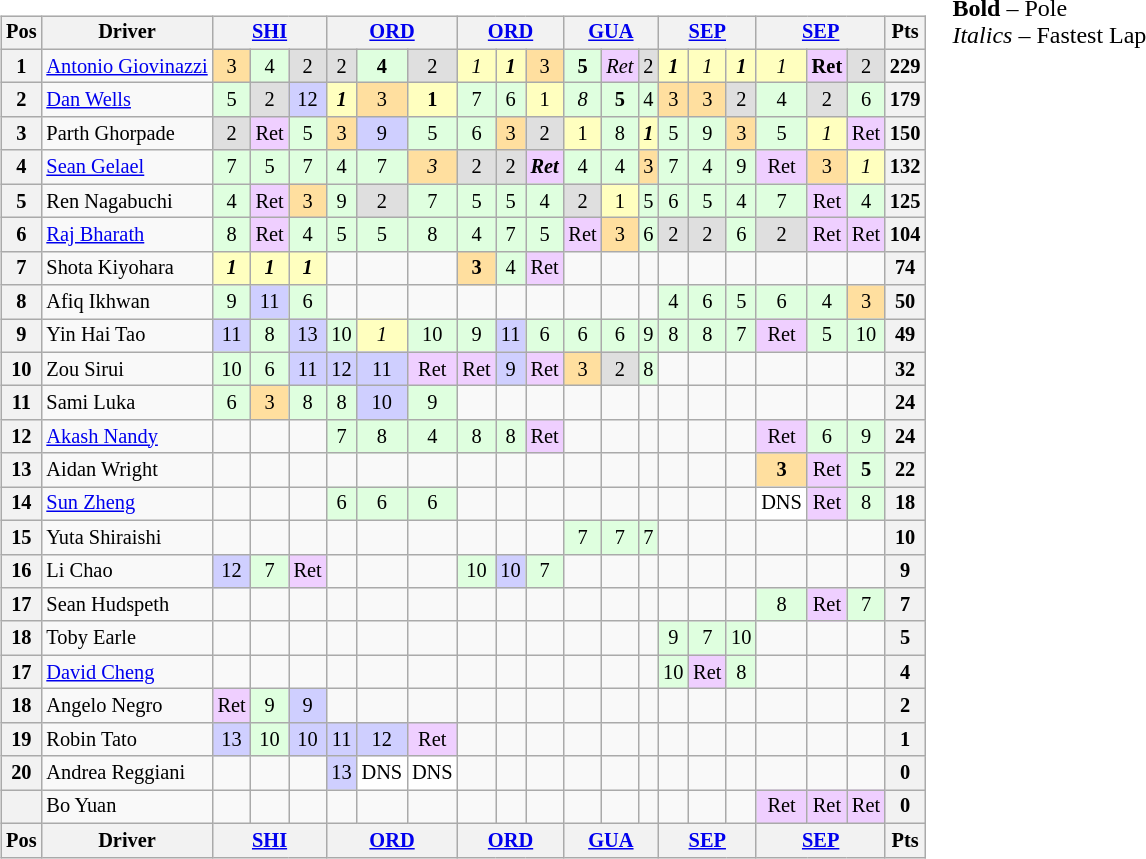<table>
<tr>
<td><br><table class="wikitable" style="font-size: 85%; text-align:center">
<tr valign="top">
<th valign="middle">Pos</th>
<th valign="middle">Driver</th>
<th colspan=3><a href='#'>SHI</a><br></th>
<th colspan=3><a href='#'>ORD</a><br></th>
<th colspan=3><a href='#'>ORD</a><br></th>
<th colspan=3><a href='#'>GUA</a><br></th>
<th colspan=3><a href='#'>SEP</a><br></th>
<th colspan=3><a href='#'>SEP</a><br></th>
<th valign="middle">Pts</th>
</tr>
<tr>
<th>1</th>
<td align=left nowrap> <a href='#'>Antonio Giovinazzi</a></td>
<td style="background:#FFDF9F;">3</td>
<td style="background:#DFFFDF;">4</td>
<td style="background:#DFDFDF;">2</td>
<td style="background:#DFDFDF;">2</td>
<td style="background:#DFFFDF;"><strong>4</strong></td>
<td style="background:#DFDFDF;">2</td>
<td style="background:#FFFFBF;"><em>1</em></td>
<td style="background:#FFFFBF;"><strong><em>1</em></strong></td>
<td style="background:#FFDF9F;">3</td>
<td style="background:#DFFFDF;"><strong>5</strong></td>
<td style="background:#EFCFFF;"><em>Ret</em></td>
<td style="background:#DFDFDF;">2</td>
<td style="background:#FFFFBF;"><strong><em>1</em></strong></td>
<td style="background:#FFFFBF;"><em>1</em></td>
<td style="background:#FFFFBF;"><strong><em>1</em></strong></td>
<td style="background:#FFFFBF;"><em>1</em></td>
<td style="background:#EFCFFF;"><strong>Ret</strong></td>
<td style="background:#DFDFDF;">2</td>
<th>229</th>
</tr>
<tr>
<th>2</th>
<td align=left> <a href='#'>Dan Wells</a></td>
<td style="background:#DFFFDF;">5</td>
<td style="background:#DFDFDF;">2</td>
<td style="background:#CFCFFF;">12</td>
<td style="background:#FFFFBF;"><strong><em>1</em></strong></td>
<td style="background:#FFDF9F;">3</td>
<td style="background:#FFFFBF;"><strong>1</strong></td>
<td style="background:#DFFFDF;">7</td>
<td style="background:#DFFFDF;">6</td>
<td style="background:#FFFFBF;">1</td>
<td style="background:#DFFFDF;"><em>8</em></td>
<td style="background:#DFFFDF;"><strong>5</strong></td>
<td style="background:#DFFFDF;">4</td>
<td style="background:#FFDF9F;">3</td>
<td style="background:#FFDF9F;">3</td>
<td style="background:#DFDFDF;">2</td>
<td style="background:#DFFFDF;">4</td>
<td style="background:#DFDFDF;">2</td>
<td style="background:#DFFFDF;">6</td>
<th>179</th>
</tr>
<tr>
<th>3</th>
<td align=left> Parth Ghorpade</td>
<td style="background:#DFDFDF;">2</td>
<td style="background:#EFCFFF;">Ret</td>
<td style="background:#DFFFDF;">5</td>
<td style="background:#FFDF9F;">3</td>
<td style="background:#CFCFFF;">9</td>
<td style="background:#DFFFDF;">5</td>
<td style="background:#DFFFDF;">6</td>
<td style="background:#FFDF9F;">3</td>
<td style="background:#DFDFDF;">2</td>
<td style="background:#FFFFBF;">1</td>
<td style="background:#DFFFDF;">8</td>
<td style="background:#FFFFBF;"><strong><em>1</em></strong></td>
<td style="background:#DFFFDF;">5</td>
<td style="background:#DFFFDF;">9</td>
<td style="background:#FFDF9F;">3</td>
<td style="background:#DFFFDF;">5</td>
<td style="background:#FFFFBF;"><em>1</em></td>
<td style="background:#EFCFFF;">Ret</td>
<th>150</th>
</tr>
<tr>
<th>4</th>
<td align=left> <a href='#'>Sean Gelael</a></td>
<td style="background:#DFFFDF;">7</td>
<td style="background:#DFFFDF;">5</td>
<td style="background:#DFFFDF;">7</td>
<td style="background:#DFFFDF;">4</td>
<td style="background:#DFFFDF;">7</td>
<td style="background:#FFDF9F;"><em>3</em></td>
<td style="background:#DFDFDF;">2</td>
<td style="background:#DFDFDF;">2</td>
<td style="background:#EFCFFF;"><strong><em>Ret</em></strong></td>
<td style="background:#DFFFDF;">4</td>
<td style="background:#DFFFDF;">4</td>
<td style="background:#FFDF9F;">3</td>
<td style="background:#DFFFDF;">7</td>
<td style="background:#DFFFDF;">4</td>
<td style="background:#DFFFDF;">9</td>
<td style="background:#EFCFFF;">Ret</td>
<td style="background:#FFDF9F;">3</td>
<td style="background:#FFFFBF;"><em>1</em></td>
<th>132</th>
</tr>
<tr>
<th>5</th>
<td align=left> Ren Nagabuchi</td>
<td style="background:#DFFFDF;">4</td>
<td style="background:#EFCFFF;">Ret</td>
<td style="background:#FFDF9F;">3</td>
<td style="background:#DFFFDF;">9</td>
<td style="background:#DFDFDF;">2</td>
<td style="background:#DFFFDF;">7</td>
<td style="background:#DFFFDF;">5</td>
<td style="background:#DFFFDF;">5</td>
<td style="background:#DFFFDF;">4</td>
<td style="background:#DFDFDF;">2</td>
<td style="background:#FFFFBF;">1</td>
<td style="background:#DFFFDF;">5</td>
<td style="background:#DFFFDF;">6</td>
<td style="background:#DFFFDF;">5</td>
<td style="background:#DFFFDF;">4</td>
<td style="background:#DFFFDF;">7</td>
<td style="background:#EFCFFF;">Ret</td>
<td style="background:#DFFFDF;">4</td>
<th>125</th>
</tr>
<tr>
<th>6</th>
<td align=left> <a href='#'>Raj Bharath</a></td>
<td style="background:#DFFFDF;">8</td>
<td style="background:#EFCFFF;">Ret</td>
<td style="background:#DFFFDF;">4</td>
<td style="background:#DFFFDF;">5</td>
<td style="background:#DFFFDF;">5</td>
<td style="background:#DFFFDF;">8</td>
<td style="background:#DFFFDF;">4</td>
<td style="background:#DFFFDF;">7</td>
<td style="background:#DFFFDF;">5</td>
<td style="background:#EFCFFF;">Ret</td>
<td style="background:#FFDF9F;">3</td>
<td style="background:#DFFFDF;">6</td>
<td style="background:#DFDFDF;">2</td>
<td style="background:#DFDFDF;">2</td>
<td style="background:#DFFFDF;">6</td>
<td style="background:#DFDFDF;">2</td>
<td style="background:#EFCFFF;">Ret</td>
<td style="background:#EFCFFF;">Ret</td>
<th>104</th>
</tr>
<tr>
<th>7</th>
<td align=left> Shota Kiyohara</td>
<td style="background:#FFFFBF;"><strong><em>1</em></strong></td>
<td style="background:#FFFFBF;"><strong><em>1</em></strong></td>
<td style="background:#FFFFBF;"><strong><em>1</em></strong></td>
<td></td>
<td></td>
<td></td>
<td style="background:#FFDF9F;"><strong>3</strong></td>
<td style="background:#DFFFDF;">4</td>
<td style="background:#EFCFFF;">Ret</td>
<td></td>
<td></td>
<td></td>
<td></td>
<td></td>
<td></td>
<td></td>
<td></td>
<td></td>
<th>74</th>
</tr>
<tr>
<th>8</th>
<td align=left> Afiq Ikhwan</td>
<td style="background:#DFFFDF;">9</td>
<td style="background:#CFCFFF;">11</td>
<td style="background:#DFFFDF;">6</td>
<td></td>
<td></td>
<td></td>
<td></td>
<td></td>
<td></td>
<td></td>
<td></td>
<td></td>
<td style="background:#DFFFDF;">4</td>
<td style="background:#DFFFDF;">6</td>
<td style="background:#DFFFDF;">5</td>
<td style="background:#DFFFDF;">6</td>
<td style="background:#DFFFDF;">4</td>
<td style="background:#FFDF9F;">3</td>
<th>50</th>
</tr>
<tr>
<th>9</th>
<td align=left> Yin Hai Tao</td>
<td style="background:#CFCFFF;">11</td>
<td style="background:#DFFFDF;">8</td>
<td style="background:#CFCFFF;">13</td>
<td style="background:#DFFFDF;">10</td>
<td style="background:#FFFFBF;"><em>1</em></td>
<td style="background:#DFFFDF;">10</td>
<td style="background:#DFFFDF;">9</td>
<td style="background:#CFCFFF;">11</td>
<td style="background:#DFFFDF;">6</td>
<td style="background:#DFFFDF;">6</td>
<td style="background:#DFFFDF;">6</td>
<td style="background:#DFFFDF;">9</td>
<td style="background:#DFFFDF;">8</td>
<td style="background:#DFFFDF;">8</td>
<td style="background:#DFFFDF;">7</td>
<td style="background:#EFCFFF;">Ret</td>
<td style="background:#DFFFDF;">5</td>
<td style="background:#DFFFDF;">10</td>
<th>49</th>
</tr>
<tr>
<th>10</th>
<td align=left> Zou Sirui</td>
<td style="background:#DFFFDF;">10</td>
<td style="background:#DFFFDF;">6</td>
<td style="background:#CFCFFF;">11</td>
<td style="background:#CFCFFF;">12</td>
<td style="background:#CFCFFF;">11</td>
<td style="background:#EFCFFF;">Ret</td>
<td style="background:#EFCFFF;">Ret</td>
<td style="background:#CFCFFF;">9</td>
<td style="background:#EFCFFF;">Ret</td>
<td style="background:#FFDF9F;">3</td>
<td style="background:#DFDFDF;">2</td>
<td style="background:#DFFFDF;">8</td>
<td></td>
<td></td>
<td></td>
<td></td>
<td></td>
<td></td>
<th>32</th>
</tr>
<tr>
<th>11</th>
<td align=left> Sami Luka</td>
<td style="background:#DFFFDF;">6</td>
<td style="background:#FFDF9F;">3</td>
<td style="background:#DFFFDF;">8</td>
<td style="background:#DFFFDF;">8</td>
<td style="background:#CFCFFF;">10</td>
<td style="background:#DFFFDF;">9</td>
<td></td>
<td></td>
<td></td>
<td></td>
<td></td>
<td></td>
<td></td>
<td></td>
<td></td>
<td></td>
<td></td>
<td></td>
<th>24</th>
</tr>
<tr>
<th>12</th>
<td align=left> <a href='#'>Akash Nandy</a></td>
<td></td>
<td></td>
<td></td>
<td style="background:#DFFFDF;">7</td>
<td style="background:#DFFFDF;">8</td>
<td style="background:#DFFFDF;">4</td>
<td style="background:#DFFFDF;">8</td>
<td style="background:#DFFFDF;">8</td>
<td style="background:#EFCFFF;">Ret</td>
<td></td>
<td></td>
<td></td>
<td></td>
<td></td>
<td></td>
<td style="background:#EFCFFF;">Ret</td>
<td style="background:#DFFFDF;">6</td>
<td style="background:#DFFFDF;">9</td>
<th>24</th>
</tr>
<tr>
<th>13</th>
<td align=left> Aidan Wright</td>
<td></td>
<td></td>
<td></td>
<td></td>
<td></td>
<td></td>
<td></td>
<td></td>
<td></td>
<td></td>
<td></td>
<td></td>
<td></td>
<td></td>
<td></td>
<td style="background:#FFDF9F;"><strong>3</strong></td>
<td style="background:#EFCFFF;">Ret</td>
<td style="background:#DFFFDF;"><strong>5</strong></td>
<th>22</th>
</tr>
<tr>
<th>14</th>
<td align=left> <a href='#'>Sun Zheng</a></td>
<td></td>
<td></td>
<td></td>
<td style="background:#DFFFDF;">6</td>
<td style="background:#DFFFDF;">6</td>
<td style="background:#DFFFDF;">6</td>
<td></td>
<td></td>
<td></td>
<td></td>
<td></td>
<td></td>
<td></td>
<td></td>
<td></td>
<td style="background:#FFFFFF;">DNS</td>
<td style="background:#EFCFFF;">Ret</td>
<td style="background:#DFFFDF;">8</td>
<th>18</th>
</tr>
<tr>
<th>15</th>
<td align=left> Yuta Shiraishi</td>
<td></td>
<td></td>
<td></td>
<td></td>
<td></td>
<td></td>
<td></td>
<td></td>
<td></td>
<td style="background:#DFFFDF;">7</td>
<td style="background:#DFFFDF;">7</td>
<td style="background:#DFFFDF;">7</td>
<td></td>
<td></td>
<td></td>
<td></td>
<td></td>
<td></td>
<th>10</th>
</tr>
<tr>
<th>16</th>
<td align=left> Li Chao</td>
<td style="background:#CFCFFF;">12</td>
<td style="background:#DFFFDF;">7</td>
<td style="background:#EFCFFF;">Ret</td>
<td></td>
<td></td>
<td></td>
<td style="background:#DFFFDF;">10</td>
<td style="background:#CFCFFF;">10</td>
<td style="background:#DFFFDF;">7</td>
<td></td>
<td></td>
<td></td>
<td></td>
<td></td>
<td></td>
<td></td>
<td></td>
<td></td>
<th>9</th>
</tr>
<tr>
<th>17</th>
<td align=left> Sean Hudspeth</td>
<td></td>
<td></td>
<td></td>
<td></td>
<td></td>
<td></td>
<td></td>
<td></td>
<td></td>
<td></td>
<td></td>
<td></td>
<td></td>
<td></td>
<td></td>
<td style="background:#DFFFDF;">8</td>
<td style="background:#EFCFFF;">Ret</td>
<td style="background:#DFFFDF;">7</td>
<th>7</th>
</tr>
<tr>
<th>18</th>
<td align=left> Toby Earle</td>
<td></td>
<td></td>
<td></td>
<td></td>
<td></td>
<td></td>
<td></td>
<td></td>
<td></td>
<td></td>
<td></td>
<td></td>
<td style="background:#DFFFDF;">9</td>
<td style="background:#DFFFDF;">7</td>
<td style="background:#DFFFDF;">10</td>
<td></td>
<td></td>
<td></td>
<th>5</th>
</tr>
<tr>
<th>17</th>
<td align=left> <a href='#'>David Cheng</a></td>
<td></td>
<td></td>
<td></td>
<td></td>
<td></td>
<td></td>
<td></td>
<td></td>
<td></td>
<td></td>
<td></td>
<td></td>
<td style="background:#DFFFDF;">10</td>
<td style="background:#EFCFFF;">Ret</td>
<td style="background:#DFFFDF;">8</td>
<td></td>
<td></td>
<td></td>
<th>4</th>
</tr>
<tr>
<th>18</th>
<td align=left> Angelo Negro</td>
<td style="background:#EFCFFF;">Ret</td>
<td style="background:#DFFFDF;">9</td>
<td style="background:#CFCFFF;">9</td>
<td></td>
<td></td>
<td></td>
<td></td>
<td></td>
<td></td>
<td></td>
<td></td>
<td></td>
<td></td>
<td></td>
<td></td>
<td></td>
<td></td>
<td></td>
<th>2</th>
</tr>
<tr>
<th>19</th>
<td align=left> Robin Tato</td>
<td style="background:#CFCFFF;">13</td>
<td style="background:#DFFFDF;">10</td>
<td style="background:#CFCFFF;">10</td>
<td style="background:#CFCFFF;">11</td>
<td style="background:#CFCFFF;">12</td>
<td style="background:#EFCFFF;">Ret</td>
<td></td>
<td></td>
<td></td>
<td></td>
<td></td>
<td></td>
<td></td>
<td></td>
<td></td>
<td></td>
<td></td>
<td></td>
<th>1</th>
</tr>
<tr>
<th>20</th>
<td align=left> Andrea Reggiani</td>
<td></td>
<td></td>
<td></td>
<td style="background:#CFCFFF;">13</td>
<td style="background:#FFFFFF;">DNS</td>
<td style="background:#FFFFFF;">DNS</td>
<td></td>
<td></td>
<td></td>
<td></td>
<td></td>
<td></td>
<td></td>
<td></td>
<td></td>
<td></td>
<td></td>
<td></td>
<th>0</th>
</tr>
<tr>
<th></th>
<td align=left> Bo Yuan</td>
<td></td>
<td></td>
<td></td>
<td></td>
<td></td>
<td></td>
<td></td>
<td></td>
<td></td>
<td></td>
<td></td>
<td></td>
<td></td>
<td></td>
<td></td>
<td style="background:#EFCFFF;">Ret</td>
<td style="background:#EFCFFF;">Ret</td>
<td style="background:#EFCFFF;">Ret</td>
<th>0</th>
</tr>
<tr valign="top">
<th valign="middle">Pos</th>
<th valign="middle">Driver</th>
<th colspan=3><a href='#'>SHI</a><br></th>
<th colspan=3><a href='#'>ORD</a><br></th>
<th colspan=3><a href='#'>ORD</a><br></th>
<th colspan=3><a href='#'>GUA</a><br></th>
<th colspan=3><a href='#'>SEP</a><br></th>
<th colspan=3><a href='#'>SEP</a><br></th>
<th valign="middle">Pts</th>
</tr>
</table>
</td>
<td valign="top"><br>
<span><strong>Bold</strong> – Pole<br>
<em>Italics</em> – Fastest Lap<br></span></td>
</tr>
</table>
